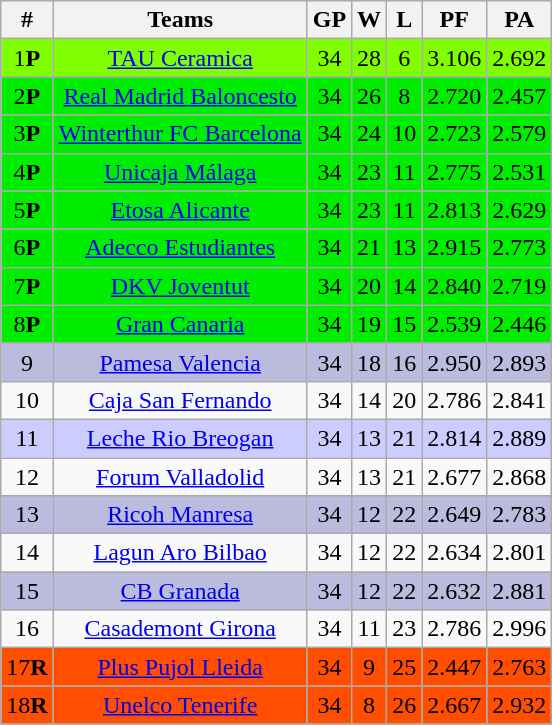<table class="wikitable" style="text-align: center;">
<tr>
<th>#</th>
<th>Teams</th>
<th>GP</th>
<th>W</th>
<th>L</th>
<th>PF</th>
<th>PA</th>
</tr>
<tr bgcolor=7fff00>
<td>1<strong>P</strong></td>
<td><a href='#'>TAU Ceramica</a></td>
<td>34</td>
<td>28</td>
<td>6</td>
<td>3.106</td>
<td>2.692</td>
</tr>
<tr ! style="background:#00ed00;">
<td>2<strong>P</strong></td>
<td><a href='#'>Real Madrid Baloncesto</a></td>
<td>34</td>
<td>26</td>
<td>8</td>
<td>2.720</td>
<td>2.457</td>
</tr>
<tr ! style="background:#00ed00;">
<td>3<strong>P</strong></td>
<td><a href='#'>Winterthur FC Barcelona</a></td>
<td>34</td>
<td>24</td>
<td>10</td>
<td>2.723</td>
<td>2.579</td>
</tr>
<tr ! style="background:#00ed00;">
<td>4<strong>P</strong></td>
<td><a href='#'>Unicaja Málaga</a></td>
<td>34</td>
<td>23</td>
<td>11</td>
<td>2.775</td>
<td>2.531</td>
</tr>
<tr ! style="background:#00ed00;">
<td>5<strong>P</strong></td>
<td><a href='#'>Etosa Alicante</a></td>
<td>34</td>
<td>23</td>
<td>11</td>
<td>2.813</td>
<td>2.629</td>
</tr>
<tr ! style="background:#00ed00;">
<td>6<strong>P</strong></td>
<td><a href='#'>Adecco Estudiantes</a></td>
<td>34</td>
<td>21</td>
<td>13</td>
<td>2.915</td>
<td>2.773</td>
</tr>
<tr ! style="background:#00ed00;">
<td>7<strong>P</strong></td>
<td><a href='#'>DKV Joventut</a></td>
<td>34</td>
<td>20</td>
<td>14</td>
<td>2.840</td>
<td>2.719</td>
</tr>
<tr ! style="background:#00ed00;">
<td>8<strong>P</strong></td>
<td><a href='#'>Gran Canaria</a></td>
<td>34</td>
<td>19</td>
<td>15</td>
<td>2.539</td>
<td>2.446</td>
</tr>
<tr ! style="background:#BBBBDD;">
<td>9</td>
<td><a href='#'>Pamesa Valencia</a></td>
<td>34</td>
<td>18</td>
<td>16</td>
<td>2.950</td>
<td>2.893</td>
</tr>
<tr>
<td>10</td>
<td><a href='#'>Caja San Fernando</a></td>
<td>34</td>
<td>14</td>
<td>20</td>
<td>2.786</td>
<td>2.841</td>
</tr>
<tr ! style="background:#CCCCFF;">
<td>11</td>
<td><a href='#'>Leche Rio Breogan</a></td>
<td>34</td>
<td>13</td>
<td>21</td>
<td>2.814</td>
<td>2.889</td>
</tr>
<tr>
<td>12</td>
<td><a href='#'>Forum Valladolid</a></td>
<td>34</td>
<td>13</td>
<td>21</td>
<td>2.677</td>
<td>2.868</td>
</tr>
<tr ! style="background:#BBBBDD;">
<td>13</td>
<td><a href='#'>Ricoh Manresa</a></td>
<td>34</td>
<td>12</td>
<td>22</td>
<td>2.649</td>
<td>2.783</td>
</tr>
<tr>
<td>14</td>
<td><a href='#'>Lagun Aro Bilbao</a></td>
<td>34</td>
<td>12</td>
<td>22</td>
<td>2.634</td>
<td>2.801</td>
</tr>
<tr ! style="background:#BBBBDD;">
<td>15</td>
<td><a href='#'>CB Granada</a></td>
<td>34</td>
<td>12</td>
<td>22</td>
<td>2.632</td>
<td>2.881</td>
</tr>
<tr>
<td>16</td>
<td><a href='#'>Casademont Girona</a></td>
<td>34</td>
<td>11</td>
<td>23</td>
<td>2.786</td>
<td>2.996</td>
</tr>
<tr ! style="background:#FF4E00;">
<td>17<strong>R</strong></td>
<td><a href='#'>Plus Pujol Lleida</a></td>
<td>34</td>
<td>9</td>
<td>25</td>
<td>2.447</td>
<td>2.763</td>
</tr>
<tr ! style="background:#FF4E00;">
<td>18<strong>R</strong></td>
<td><a href='#'>Unelco Tenerife</a></td>
<td>34</td>
<td>8</td>
<td>26</td>
<td>2.667</td>
<td>2.932</td>
</tr>
<tr ! style="background:#FF4E00;">
</tr>
</table>
